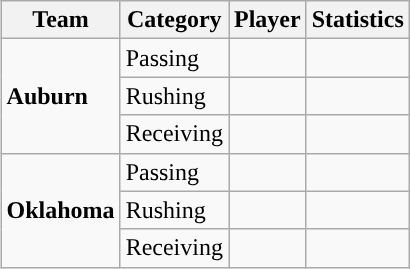<table class="wikitable" style="float: right;">
<tr>
<th>Team</th>
<th>Category</th>
<th>Player</th>
<th>Statistics</th>
</tr>
<tr>
<td rowspan=3><strong>Auburn</strong></td>
<td>Passing</td>
<td></td>
<td></td>
</tr>
<tr>
<td>Rushing</td>
<td></td>
<td></td>
</tr>
<tr>
<td>Receiving</td>
<td></td>
<td></td>
</tr>
<tr>
<td rowspan=3><strong>Oklahoma</strong></td>
<td>Passing</td>
<td></td>
<td></td>
</tr>
<tr>
<td>Rushing</td>
<td></td>
<td></td>
</tr>
<tr>
<td>Receiving</td>
<td></td>
<td></td>
</tr>
</table>
